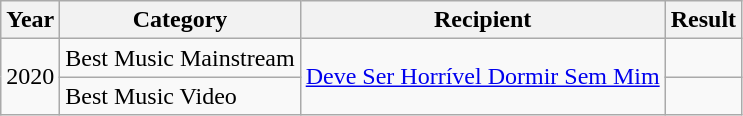<table class="wikitable">
<tr>
<th>Year</th>
<th>Category</th>
<th>Recipient</th>
<th>Result</th>
</tr>
<tr>
<td rowspan=2>2020</td>
<td>Best Music Mainstream</td>
<td rowspan=2><a href='#'>Deve Ser Horrível Dormir Sem Mim</a></td>
<td></td>
</tr>
<tr>
<td>Best Music Video</td>
<td></td>
</tr>
</table>
